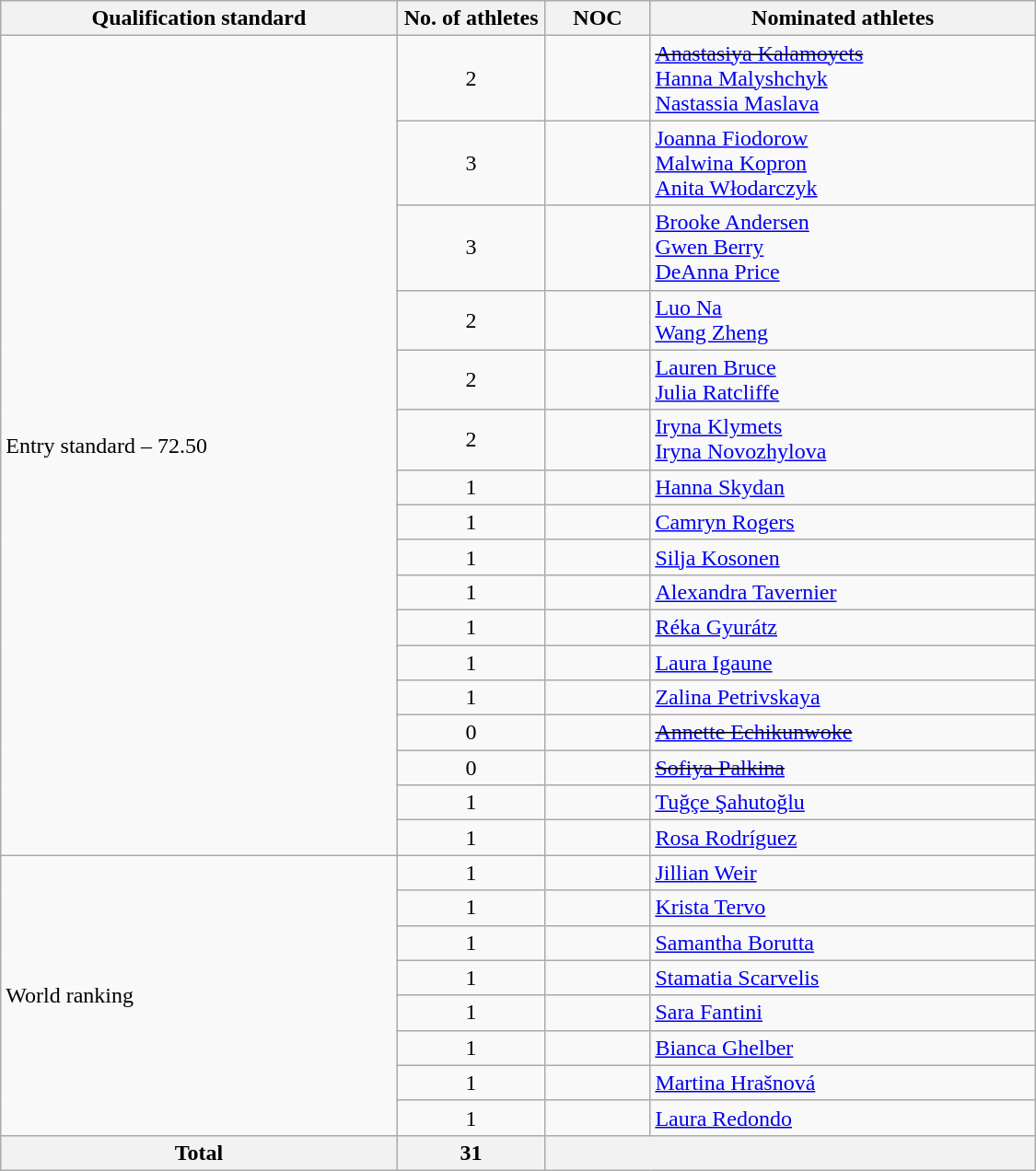<table class="wikitable" style="text-align:left; width:750px;">
<tr>
<th>Qualification standard</th>
<th width=100>No. of athletes</th>
<th>NOC</th>
<th>Nominated athletes</th>
</tr>
<tr>
<td rowspan=17>Entry standard – 72.50</td>
<td align=center>2</td>
<td></td>
<td><s><a href='#'>Anastasiya Kalamoyets</a></s><br><a href='#'>Hanna Malyshchyk</a><br><a href='#'>Nastassia Maslava</a></td>
</tr>
<tr>
<td align=center>3</td>
<td></td>
<td><a href='#'>Joanna Fiodorow</a><br><a href='#'>Malwina Kopron</a><br><a href='#'>Anita Włodarczyk</a></td>
</tr>
<tr>
<td align="center">3</td>
<td></td>
<td><a href='#'>Brooke Andersen</a><br><a href='#'>Gwen Berry</a><br><a href='#'>DeAnna Price</a></td>
</tr>
<tr>
<td align=center>2</td>
<td></td>
<td><a href='#'>Luo Na</a><br><a href='#'>Wang Zheng</a></td>
</tr>
<tr>
<td align=center>2</td>
<td></td>
<td><a href='#'>Lauren Bruce</a><br><a href='#'>Julia Ratcliffe</a></td>
</tr>
<tr>
<td align=center>2</td>
<td></td>
<td><a href='#'>Iryna Klymets</a><br><a href='#'>Iryna Novozhylova</a></td>
</tr>
<tr>
<td align=center>1</td>
<td></td>
<td><a href='#'>Hanna Skydan</a></td>
</tr>
<tr>
<td align=center>1</td>
<td></td>
<td><a href='#'>Camryn Rogers</a></td>
</tr>
<tr>
<td align=center>1</td>
<td></td>
<td><a href='#'>Silja Kosonen</a></td>
</tr>
<tr>
<td align=center>1</td>
<td></td>
<td><a href='#'>Alexandra Tavernier</a></td>
</tr>
<tr>
<td align=center>1</td>
<td></td>
<td><a href='#'>Réka Gyurátz</a></td>
</tr>
<tr>
<td align=center>1</td>
<td></td>
<td><a href='#'>Laura Igaune</a></td>
</tr>
<tr>
<td align=center>1</td>
<td></td>
<td><a href='#'>Zalina Petrivskaya</a></td>
</tr>
<tr>
<td align=center>0</td>
<td></td>
<td><s><a href='#'>Annette Echikunwoke</a></s></td>
</tr>
<tr>
<td align=center>0</td>
<td></td>
<td><s><a href='#'>Sofiya Palkina</a></s></td>
</tr>
<tr>
<td align=center>1</td>
<td></td>
<td><a href='#'>Tuğçe Şahutoğlu</a></td>
</tr>
<tr>
<td align=center>1</td>
<td></td>
<td><a href='#'>Rosa Rodríguez</a></td>
</tr>
<tr>
<td rowspan=8>World ranking</td>
<td align=center>1</td>
<td></td>
<td><a href='#'>Jillian Weir</a></td>
</tr>
<tr>
<td align=center>1</td>
<td></td>
<td><a href='#'>Krista Tervo</a></td>
</tr>
<tr>
<td align=center>1</td>
<td></td>
<td><a href='#'>Samantha Borutta</a></td>
</tr>
<tr>
<td align=center>1</td>
<td></td>
<td><a href='#'>Stamatia Scarvelis</a></td>
</tr>
<tr>
<td align=center>1</td>
<td></td>
<td><a href='#'>Sara Fantini</a></td>
</tr>
<tr>
<td align=center>1</td>
<td></td>
<td><a href='#'>Bianca Ghelber</a></td>
</tr>
<tr>
<td align=center>1</td>
<td></td>
<td><a href='#'>Martina Hrašnová</a></td>
</tr>
<tr>
<td align=center>1</td>
<td></td>
<td><a href='#'>Laura Redondo</a></td>
</tr>
<tr>
<th>Total</th>
<th>31</th>
<th colspan=2></th>
</tr>
</table>
